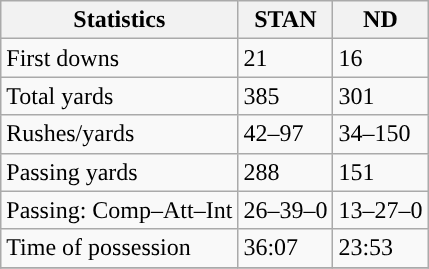<table class="wikitable" style="float: left;">
<tr>
<th>Statistics</th>
<th>STAN</th>
<th>ND</th>
</tr>
<tr>
<td>First downs</td>
<td>21</td>
<td>16</td>
</tr>
<tr>
<td>Total yards</td>
<td>385</td>
<td>301</td>
</tr>
<tr>
<td>Rushes/yards</td>
<td>42–97</td>
<td>34–150</td>
</tr>
<tr>
<td>Passing yards</td>
<td>288</td>
<td>151</td>
</tr>
<tr>
<td>Passing: Comp–Att–Int</td>
<td>26–39–0</td>
<td>13–27–0</td>
</tr>
<tr>
<td>Time of possession</td>
<td>36:07</td>
<td>23:53</td>
</tr>
<tr>
</tr>
</table>
